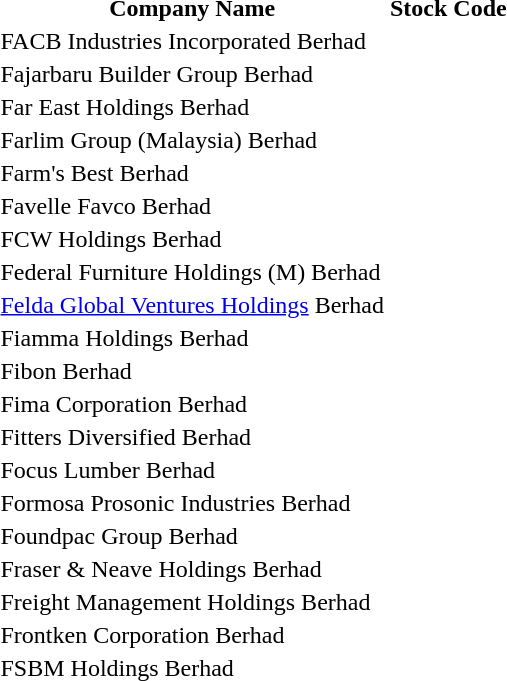<table style="background:transparent;">
<tr>
<th>Company Name</th>
<th>Stock Code</th>
</tr>
<tr>
<td>FACB Industries Incorporated Berhad</td>
<td></td>
</tr>
<tr>
<td>Fajarbaru Builder Group Berhad</td>
<td></td>
</tr>
<tr>
<td>Far East Holdings Berhad</td>
<td></td>
</tr>
<tr>
<td>Farlim Group (Malaysia) Berhad</td>
<td></td>
</tr>
<tr>
<td>Farm's Best Berhad</td>
<td></td>
</tr>
<tr>
<td>Favelle Favco Berhad</td>
<td></td>
</tr>
<tr>
<td>FCW Holdings Berhad</td>
<td></td>
</tr>
<tr>
<td>Federal Furniture Holdings (M) Berhad</td>
<td></td>
</tr>
<tr>
<td><a href='#'>Felda Global Ventures Holdings</a> Berhad</td>
<td></td>
</tr>
<tr>
<td>Fiamma Holdings Berhad</td>
<td></td>
</tr>
<tr>
<td>Fibon Berhad</td>
<td></td>
</tr>
<tr>
<td>Fima Corporation Berhad</td>
<td></td>
</tr>
<tr>
<td>Fitters Diversified Berhad</td>
<td></td>
</tr>
<tr>
<td>Focus Lumber Berhad</td>
<td></td>
</tr>
<tr>
<td>Formosa Prosonic Industries Berhad</td>
<td></td>
</tr>
<tr>
<td>Foundpac Group Berhad</td>
<td></td>
</tr>
<tr>
<td>Fraser & Neave Holdings Berhad</td>
<td></td>
</tr>
<tr>
<td>Freight Management Holdings Berhad</td>
<td></td>
</tr>
<tr>
<td>Frontken Corporation Berhad</td>
<td></td>
</tr>
<tr>
<td>FSBM Holdings Berhad</td>
<td></td>
</tr>
</table>
